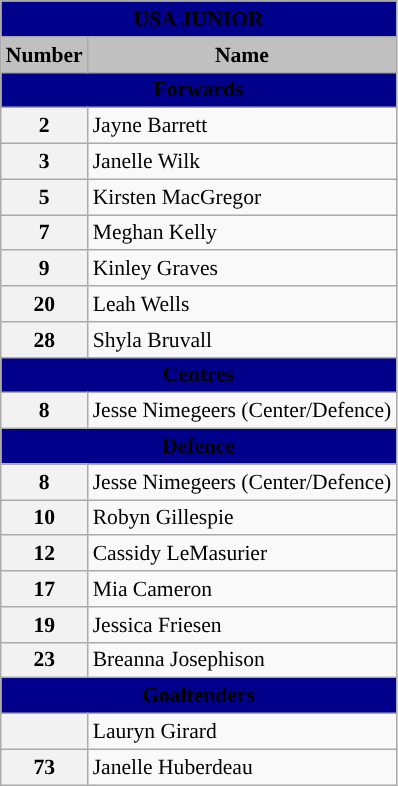<table class="wikitable" style="text-align:left; font-size:90%;">
<tr>
<th style=background:DarkBlue colspan=4><span>USA JUNIOR</span></th>
</tr>
<tr>
<th width=10 style="background:silver;">Number</th>
<th style="background:silver;">Name</th>
</tr>
<tr>
<th style=background:DarkBlue colspan=4><span>Forwards</span></th>
</tr>
<tr>
<th>2</th>
<td>Jayne Barrett</td>
</tr>
<tr>
<th>3</th>
<td>Janelle Wilk</td>
</tr>
<tr>
<th>5</th>
<td>Kirsten MacGregor</td>
</tr>
<tr>
<th>7</th>
<td>Meghan Kelly</td>
</tr>
<tr>
<th>9</th>
<td>Kinley Graves</td>
</tr>
<tr>
<th>20</th>
<td>Leah Wells</td>
</tr>
<tr>
<th>28</th>
<td>Shyla Bruvall</td>
</tr>
<tr>
<th style=background:DarkBlue colspan=4><span>Centres</span></th>
</tr>
<tr>
<th>8</th>
<td>Jesse Nimegeers (Center/Defence)</td>
</tr>
<tr>
<th style=background:DarkBlue colspan=4><span>Defence</span></th>
</tr>
<tr>
<th>8</th>
<td>Jesse Nimegeers (Center/Defence)</td>
</tr>
<tr>
<th>10</th>
<td>Robyn Gillespie</td>
</tr>
<tr>
<th>12</th>
<td>Cassidy LeMasurier</td>
</tr>
<tr>
<th>17</th>
<td>Mia Cameron</td>
</tr>
<tr>
<th>19</th>
<td>Jessica Friesen</td>
</tr>
<tr>
<th>23</th>
<td>Breanna Josephison</td>
</tr>
<tr>
<th style=background:DarkBlue colspan=4><span>Goaltenders</span></th>
</tr>
<tr>
<th></th>
<td>Lauryn Girard</td>
</tr>
<tr>
<th>73</th>
<td>Janelle Huberdeau</td>
</tr>
</table>
